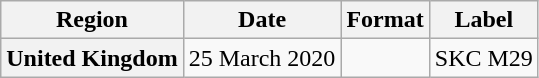<table class="wikitable plainrowheaders">
<tr>
<th>Region</th>
<th>Date</th>
<th>Format</th>
<th>Label</th>
</tr>
<tr>
<th scope="row">United Kingdom</th>
<td>25 March 2020</td>
<td></td>
<td>SKC M29</td>
</tr>
</table>
